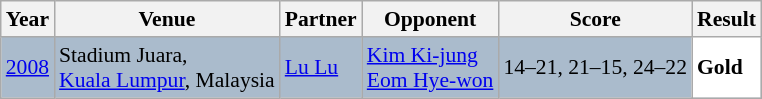<table class="sortable wikitable" style="font-size: 90%;">
<tr>
<th>Year</th>
<th>Venue</th>
<th>Partner</th>
<th>Opponent</th>
<th>Score</th>
<th>Result</th>
</tr>
<tr style="background:#AABBCC">
<td align="center"><a href='#'>2008</a></td>
<td align="left">Stadium Juara,<br><a href='#'>Kuala Lumpur</a>, Malaysia</td>
<td align="left"> <a href='#'>Lu Lu</a></td>
<td align="left"> <a href='#'>Kim Ki-jung</a><br> <a href='#'>Eom Hye-won</a></td>
<td align="left">14–21, 21–15, 24–22</td>
<td style="text-align:left; background:white"> <strong>Gold</strong></td>
</tr>
</table>
